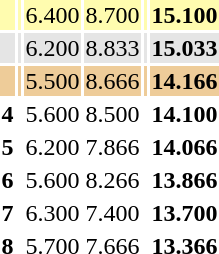<table>
<tr style="background:#fffcaf;">
<th scope=row style="text-align:center"></th>
<td style="text-align:left;"></td>
<td>6.400</td>
<td>8.700</td>
<td></td>
<td><strong>15.100</strong></td>
</tr>
<tr style="background:#e5e5e5;">
<th scope=row style="text-align:center"></th>
<td style="text-align:left;"></td>
<td>6.200</td>
<td>8.833</td>
<td></td>
<td><strong>15.033</strong></td>
</tr>
<tr style="background:#ec9;">
<th scope=row style="text-align:center"></th>
<td style="text-align:left;"></td>
<td>5.500</td>
<td>8.666</td>
<td></td>
<td><strong>14.166</strong></td>
</tr>
<tr>
<th scope=row style="text-align:center">4</th>
<td style="text-align:left;"></td>
<td>5.600</td>
<td>8.500</td>
<td></td>
<td><strong>14.100</strong></td>
</tr>
<tr>
<th scope=row style="text-align:center">5</th>
<td style="text-align:left;"></td>
<td>6.200</td>
<td>7.866</td>
<td></td>
<td><strong>14.066</strong></td>
</tr>
<tr>
<th scope=row style="text-align:center">6</th>
<td style="text-align:left;"></td>
<td>5.600</td>
<td>8.266</td>
<td></td>
<td><strong>13.866</strong></td>
</tr>
<tr>
<th scope=row style="text-align:center">7</th>
<td style="text-align:left;"></td>
<td>6.300</td>
<td>7.400</td>
<td></td>
<td><strong>13.700</strong></td>
</tr>
<tr>
<th scope=row style="text-align:center">8</th>
<td style="text-align:left;"></td>
<td>5.700</td>
<td>7.666</td>
<td></td>
<td><strong>13.366</strong></td>
</tr>
</table>
